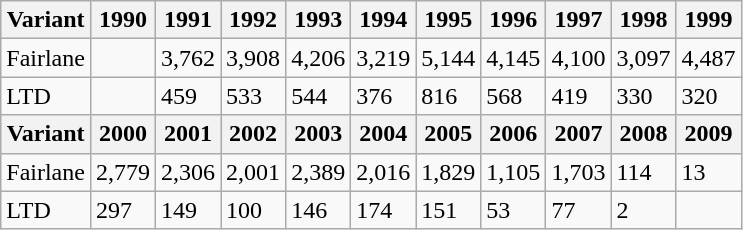<table class = "wikitable">
<tr>
<th>Variant</th>
<th>1990</th>
<th>1991</th>
<th>1992</th>
<th>1993</th>
<th>1994</th>
<th>1995</th>
<th>1996</th>
<th>1997</th>
<th>1998</th>
<th>1999</th>
</tr>
<tr>
<td>Fairlane</td>
<td></td>
<td>3,762</td>
<td>3,908</td>
<td>4,206</td>
<td>3,219</td>
<td>5,144</td>
<td>4,145</td>
<td>4,100</td>
<td>3,097</td>
<td>4,487</td>
</tr>
<tr>
<td>LTD</td>
<td></td>
<td>459</td>
<td>533</td>
<td>544</td>
<td>376</td>
<td>816</td>
<td>568</td>
<td>419</td>
<td>330</td>
<td>320</td>
</tr>
<tr>
<th>Variant</th>
<th>2000</th>
<th>2001</th>
<th>2002</th>
<th>2003</th>
<th>2004</th>
<th>2005</th>
<th>2006</th>
<th>2007</th>
<th>2008</th>
<th>2009</th>
</tr>
<tr>
<td>Fairlane</td>
<td>2,779</td>
<td>2,306</td>
<td>2,001</td>
<td>2,389</td>
<td>2,016</td>
<td>1,829</td>
<td>1,105</td>
<td>1,703</td>
<td>114</td>
<td>13</td>
</tr>
<tr>
<td>LTD</td>
<td>297</td>
<td>149</td>
<td>100</td>
<td>146</td>
<td>174</td>
<td>151</td>
<td>53</td>
<td>77</td>
<td>2</td>
<td></td>
</tr>
</table>
